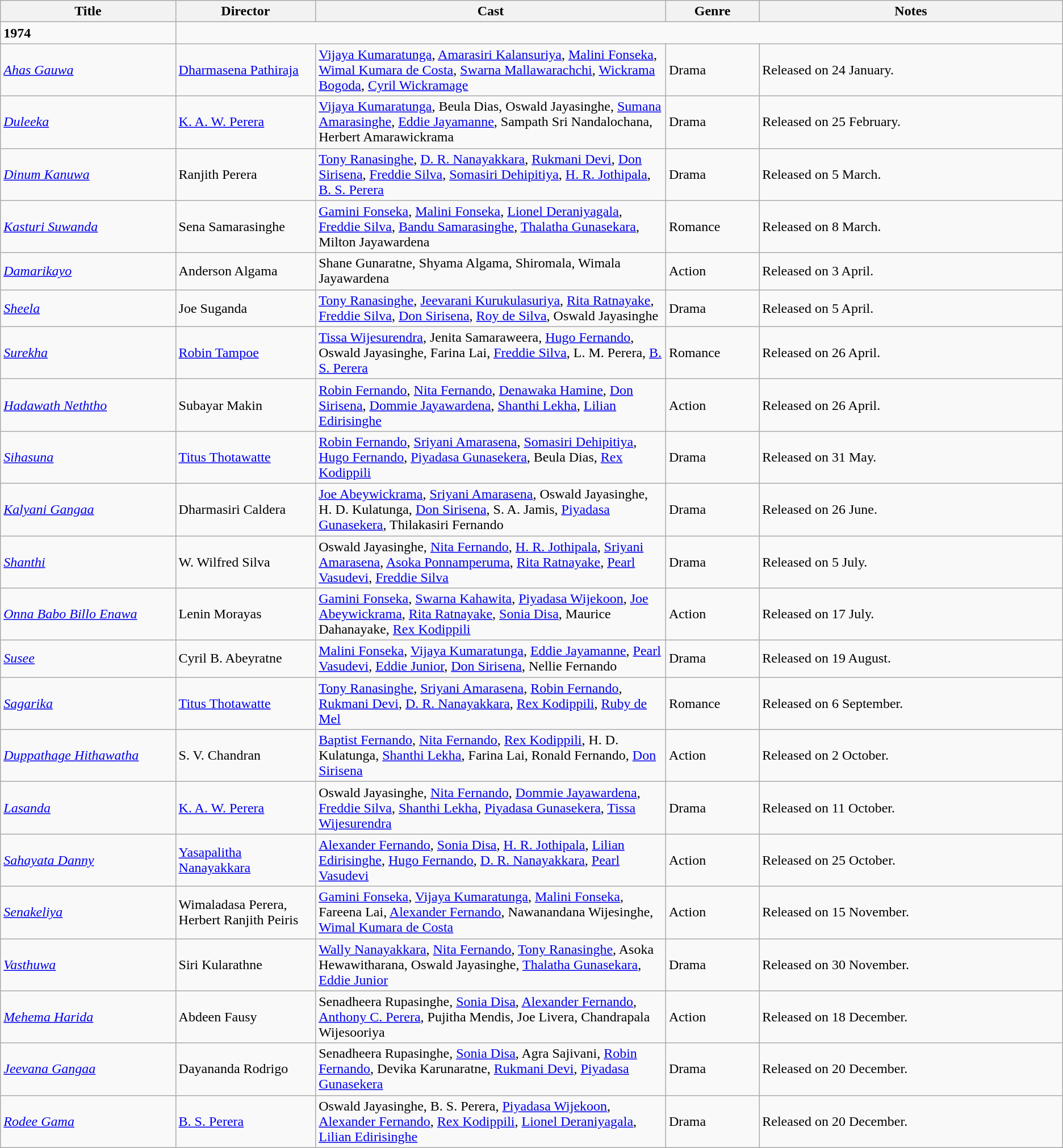<table class="wikitable">
<tr>
<th width=15%>Title</th>
<th width=12%>Director</th>
<th width=30%>Cast</th>
<th width=8%>Genre</th>
<th width=26%>Notes</th>
</tr>
<tr>
<td><strong>1974</strong></td>
</tr>
<tr>
<td><em><a href='#'>Ahas Gauwa</a></em></td>
<td><a href='#'>Dharmasena Pathiraja</a></td>
<td><a href='#'>Vijaya Kumaratunga</a>, <a href='#'>Amarasiri Kalansuriya</a>, <a href='#'>Malini Fonseka</a>, <a href='#'>Wimal Kumara de Costa</a>, <a href='#'>Swarna Mallawarachchi</a>, <a href='#'>Wickrama Bogoda</a>, <a href='#'>Cyril Wickramage</a></td>
<td>Drama</td>
<td>Released on 24 January.</td>
</tr>
<tr>
<td><em><a href='#'>Duleeka</a></em></td>
<td><a href='#'>K. A. W. Perera</a></td>
<td><a href='#'>Vijaya Kumaratunga</a>, Beula Dias, Oswald Jayasinghe, <a href='#'>Sumana Amarasinghe</a>, <a href='#'>Eddie Jayamanne</a>, Sampath Sri Nandalochana, Herbert Amarawickrama</td>
<td>Drama</td>
<td>Released on 25 February.</td>
</tr>
<tr>
<td><em><a href='#'>Dinum Kanuwa</a></em></td>
<td>Ranjith Perera</td>
<td><a href='#'>Tony Ranasinghe</a>, <a href='#'>D. R. Nanayakkara</a>, <a href='#'>Rukmani Devi</a>, <a href='#'>Don Sirisena</a>, <a href='#'>Freddie Silva</a>, <a href='#'>Somasiri Dehipitiya</a>, <a href='#'>H. R. Jothipala</a>, <a href='#'>B. S. Perera</a></td>
<td>Drama</td>
<td>Released on 5 March.</td>
</tr>
<tr>
<td><em><a href='#'>Kasturi Suwanda</a></em></td>
<td>Sena Samarasinghe</td>
<td><a href='#'>Gamini Fonseka</a>, <a href='#'>Malini Fonseka</a>, <a href='#'>Lionel Deraniyagala</a>, <a href='#'>Freddie Silva</a>, <a href='#'>Bandu Samarasinghe</a>, <a href='#'>Thalatha Gunasekara</a>, Milton Jayawardena</td>
<td>Romance</td>
<td>Released on 8 March.</td>
</tr>
<tr>
<td><em><a href='#'>Damarikayo</a></em></td>
<td>Anderson Algama</td>
<td>Shane Gunaratne, Shyama Algama, Shiromala, Wimala Jayawardena</td>
<td>Action</td>
<td>Released on 3 April.</td>
</tr>
<tr>
<td><em><a href='#'>Sheela</a></em></td>
<td>Joe Suganda</td>
<td><a href='#'>Tony Ranasinghe</a>, <a href='#'>Jeevarani Kurukulasuriya</a>, <a href='#'>Rita Ratnayake</a>, <a href='#'>Freddie Silva</a>, <a href='#'>Don Sirisena</a>, <a href='#'>Roy de Silva</a>, Oswald Jayasinghe</td>
<td>Drama</td>
<td>Released on 5 April.</td>
</tr>
<tr>
<td><em><a href='#'>Surekha</a></em></td>
<td><a href='#'>Robin Tampoe</a></td>
<td><a href='#'>Tissa Wijesurendra</a>, Jenita Samaraweera, <a href='#'>Hugo Fernando</a>, Oswald Jayasinghe, Farina Lai, <a href='#'>Freddie Silva</a>, L. M. Perera, <a href='#'>B. S. Perera</a></td>
<td>Romance</td>
<td>Released on 26 April.</td>
</tr>
<tr>
<td><em><a href='#'>Hadawath Neththo</a></em></td>
<td>Subayar Makin</td>
<td><a href='#'>Robin Fernando</a>, <a href='#'>Nita Fernando</a>, <a href='#'>Denawaka Hamine</a>, <a href='#'>Don Sirisena</a>, <a href='#'>Dommie Jayawardena</a>, <a href='#'>Shanthi Lekha</a>, <a href='#'>Lilian Edirisinghe</a></td>
<td>Action</td>
<td>Released on 26 April.</td>
</tr>
<tr>
<td><em><a href='#'>Sihasuna</a></em></td>
<td><a href='#'>Titus Thotawatte</a></td>
<td><a href='#'>Robin Fernando</a>, <a href='#'>Sriyani Amarasena</a>, <a href='#'>Somasiri Dehipitiya</a>, <a href='#'>Hugo Fernando</a>, <a href='#'>Piyadasa Gunasekera</a>, Beula Dias, <a href='#'>Rex Kodippili</a></td>
<td>Drama</td>
<td>Released on 31 May.</td>
</tr>
<tr>
<td><em><a href='#'>Kalyani Gangaa</a></em></td>
<td>Dharmasiri Caldera</td>
<td><a href='#'>Joe Abeywickrama</a>, <a href='#'>Sriyani Amarasena</a>, Oswald Jayasinghe, H. D. Kulatunga, <a href='#'>Don Sirisena</a>, S. A. Jamis, <a href='#'>Piyadasa Gunasekera</a>, Thilakasiri Fernando</td>
<td>Drama</td>
<td>Released on 26 June.</td>
</tr>
<tr>
<td><em><a href='#'>Shanthi</a></em></td>
<td>W. Wilfred Silva</td>
<td>Oswald Jayasinghe, <a href='#'>Nita Fernando</a>, <a href='#'>H. R. Jothipala</a>, <a href='#'>Sriyani Amarasena</a>, <a href='#'>Asoka Ponnamperuma</a>, <a href='#'>Rita Ratnayake</a>, <a href='#'>Pearl Vasudevi</a>, <a href='#'>Freddie Silva</a></td>
<td>Drama</td>
<td>Released on 5 July.</td>
</tr>
<tr>
<td><em><a href='#'>Onna Babo Billo Enawa</a></em></td>
<td>Lenin Morayas</td>
<td><a href='#'>Gamini Fonseka</a>, <a href='#'>Swarna Kahawita</a>, <a href='#'>Piyadasa Wijekoon</a>, <a href='#'>Joe Abeywickrama</a>, <a href='#'>Rita Ratnayake</a>, <a href='#'>Sonia Disa</a>, Maurice Dahanayake, <a href='#'>Rex Kodippili</a></td>
<td>Action</td>
<td>Released on 17 July.</td>
</tr>
<tr>
<td><em><a href='#'>Susee</a></em></td>
<td>Cyril B. Abeyratne</td>
<td><a href='#'>Malini Fonseka</a>, <a href='#'>Vijaya Kumaratunga</a>, <a href='#'>Eddie Jayamanne</a>, <a href='#'>Pearl Vasudevi</a>, <a href='#'>Eddie Junior</a>, <a href='#'>Don Sirisena</a>, Nellie Fernando</td>
<td>Drama</td>
<td>Released on 19 August.</td>
</tr>
<tr>
<td><em><a href='#'>Sagarika</a></em></td>
<td><a href='#'>Titus Thotawatte</a></td>
<td><a href='#'>Tony Ranasinghe</a>, <a href='#'>Sriyani Amarasena</a>, <a href='#'>Robin Fernando</a>, <a href='#'>Rukmani Devi</a>, <a href='#'>D. R. Nanayakkara</a>, <a href='#'>Rex Kodippili</a>, <a href='#'>Ruby de Mel</a></td>
<td>Romance</td>
<td>Released on 6 September.</td>
</tr>
<tr>
<td><em><a href='#'>Duppathage Hithawatha</a></em></td>
<td>S. V. Chandran</td>
<td><a href='#'>Baptist Fernando</a>, <a href='#'>Nita Fernando</a>, <a href='#'>Rex Kodippili</a>, H. D. Kulatunga, <a href='#'>Shanthi Lekha</a>, Farina Lai, Ronald Fernando, <a href='#'>Don Sirisena</a></td>
<td>Action</td>
<td>Released on 2 October.</td>
</tr>
<tr>
<td><em><a href='#'>Lasanda</a></em></td>
<td><a href='#'>K. A. W. Perera</a></td>
<td>Oswald Jayasinghe, <a href='#'>Nita Fernando</a>, <a href='#'>Dommie Jayawardena</a>, <a href='#'>Freddie Silva</a>, <a href='#'>Shanthi Lekha</a>, <a href='#'>Piyadasa Gunasekera</a>, <a href='#'>Tissa Wijesurendra</a></td>
<td>Drama</td>
<td>Released on 11 October.</td>
</tr>
<tr>
<td><em><a href='#'>Sahayata Danny</a></em></td>
<td><a href='#'>Yasapalitha Nanayakkara</a></td>
<td><a href='#'>Alexander Fernando</a>, <a href='#'>Sonia Disa</a>, <a href='#'>H. R. Jothipala</a>, <a href='#'>Lilian Edirisinghe</a>, <a href='#'>Hugo Fernando</a>, <a href='#'>D. R. Nanayakkara</a>, <a href='#'>Pearl Vasudevi</a></td>
<td>Action</td>
<td>Released on 25 October.</td>
</tr>
<tr>
<td><em><a href='#'>Senakeliya</a></em></td>
<td>Wimaladasa Perera, Herbert Ranjith Peiris</td>
<td><a href='#'>Gamini Fonseka</a>, <a href='#'>Vijaya Kumaratunga</a>, <a href='#'>Malini Fonseka</a>, Fareena Lai, <a href='#'>Alexander Fernando</a>, Nawanandana Wijesinghe, <a href='#'>Wimal Kumara de Costa</a></td>
<td>Action</td>
<td>Released on 15 November.</td>
</tr>
<tr>
<td><em><a href='#'>Vasthuwa</a></em></td>
<td>Siri Kularathne</td>
<td><a href='#'>Wally Nanayakkara</a>, <a href='#'>Nita Fernando</a>, <a href='#'>Tony Ranasinghe</a>, Asoka Hewawitharana, Oswald Jayasinghe, <a href='#'>Thalatha Gunasekara</a>, <a href='#'>Eddie Junior</a></td>
<td>Drama</td>
<td>Released on 30 November.</td>
</tr>
<tr>
<td><em><a href='#'>Mehema Harida</a></em></td>
<td>Abdeen Fausy</td>
<td>Senadheera Rupasinghe, <a href='#'>Sonia Disa</a>, <a href='#'>Alexander Fernando</a>, <a href='#'>Anthony C. Perera</a>, Pujitha Mendis, Joe Livera, Chandrapala Wijesooriya</td>
<td>Action</td>
<td>Released on 18 December.</td>
</tr>
<tr>
<td><em><a href='#'>Jeevana Gangaa</a></em></td>
<td>Dayananda Rodrigo</td>
<td>Senadheera Rupasinghe, <a href='#'>Sonia Disa</a>, Agra Sajivani, <a href='#'>Robin Fernando</a>, Devika Karunaratne, <a href='#'>Rukmani Devi</a>, <a href='#'>Piyadasa Gunasekera</a></td>
<td>Drama</td>
<td>Released on 20 December.</td>
</tr>
<tr>
<td><em><a href='#'>Rodee Gama</a></em></td>
<td><a href='#'>B. S. Perera</a></td>
<td>Oswald Jayasinghe, B. S. Perera, <a href='#'>Piyadasa Wijekoon</a>, <a href='#'>Alexander Fernando</a>, <a href='#'>Rex Kodippili</a>, <a href='#'>Lionel Deraniyagala</a>, <a href='#'>Lilian Edirisinghe</a></td>
<td>Drama</td>
<td>Released on 20 December.</td>
</tr>
</table>
